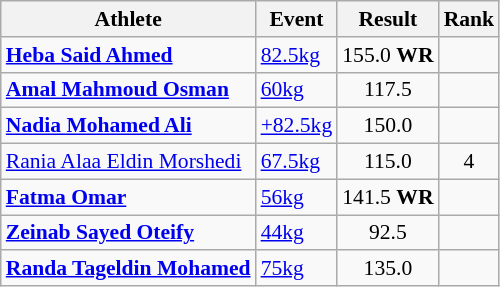<table class=wikitable style="font-size:90%">
<tr>
<th>Athlete</th>
<th>Event</th>
<th>Result</th>
<th>Rank</th>
</tr>
<tr>
<td><strong><a href='#'>Heba Said Ahmed</a></strong></td>
<td><a href='#'>82.5kg</a></td>
<td style="text-align:center;">155.0 <strong>WR</strong></td>
<td style="text-align:center;"></td>
</tr>
<tr>
<td><strong><a href='#'>Amal Mahmoud Osman</a></strong></td>
<td><a href='#'>60kg</a></td>
<td style="text-align:center;">117.5</td>
<td style="text-align:center;"></td>
</tr>
<tr>
<td><strong><a href='#'>Nadia Mohamed Ali</a></strong></td>
<td><a href='#'>+82.5kg</a></td>
<td style="text-align:center;">150.0</td>
<td style="text-align:center;"></td>
</tr>
<tr>
<td><a href='#'>Rania Alaa Eldin Morshedi</a></td>
<td><a href='#'>67.5kg</a></td>
<td style="text-align:center;">115.0</td>
<td style="text-align:center;">4</td>
</tr>
<tr>
<td><strong><a href='#'>Fatma Omar</a></strong></td>
<td><a href='#'>56kg</a></td>
<td style="text-align:center;">141.5 <strong>WR</strong></td>
<td style="text-align:center;"></td>
</tr>
<tr>
<td><strong><a href='#'>Zeinab Sayed Oteify</a></strong></td>
<td><a href='#'>44kg</a></td>
<td style="text-align:center;">92.5</td>
<td style="text-align:center;"></td>
</tr>
<tr>
<td><strong><a href='#'>Randa Tageldin Mohamed</a></strong></td>
<td><a href='#'>75kg</a></td>
<td style="text-align:center;">135.0</td>
<td style="text-align:center;"></td>
</tr>
</table>
